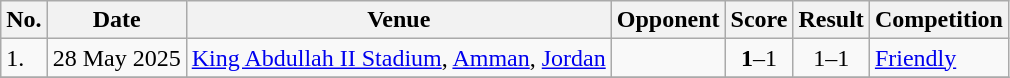<table class="wikitable">
<tr>
<th>No.</th>
<th>Date</th>
<th>Venue</th>
<th>Opponent</th>
<th>Score</th>
<th>Result</th>
<th>Competition</th>
</tr>
<tr>
<td>1.</td>
<td>28 May 2025</td>
<td><a href='#'>King Abdullah II Stadium</a>, <a href='#'>Amman</a>, <a href='#'>Jordan</a></td>
<td></td>
<td align=center><strong>1</strong>–1</td>
<td align=center>1–1</td>
<td><a href='#'>Friendly</a></td>
</tr>
<tr>
</tr>
</table>
